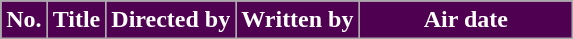<table class=wikitable style="background:#FFFFFF">
<tr style="color:#FFFFFF">
<th style="background:#500050; width:20px">No.</th>
<th style="background:#500050">Title</th>
<th style="background:#500050">Directed by</th>
<th style="background:#500050">Written by</th>
<th style="background:#500050; width:135px">Air date<br></th>
</tr>
</table>
